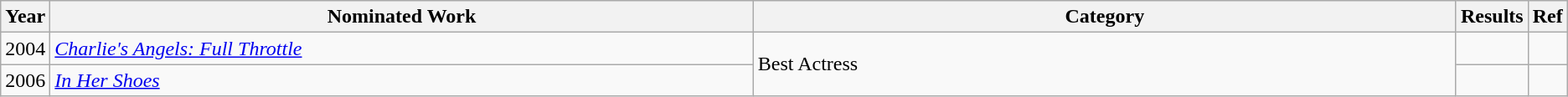<table class="wikitable">
<tr>
<th scope="col" style="width:1em;">Year</th>
<th scope="col" style="width:35em;">Nominated Work</th>
<th scope="col" style="width:35em;">Category</th>
<th scope="col" style="width:1em;">Results</th>
<th scope="col" style="width:1em;">Ref</th>
</tr>
<tr>
<td>2004</td>
<td><em><a href='#'>Charlie's Angels: Full Throttle</a></em></td>
<td rowspan="2">Best Actress</td>
<td></td>
<td></td>
</tr>
<tr>
<td>2006</td>
<td><em><a href='#'>In Her Shoes</a></em></td>
<td></td>
<td></td>
</tr>
</table>
